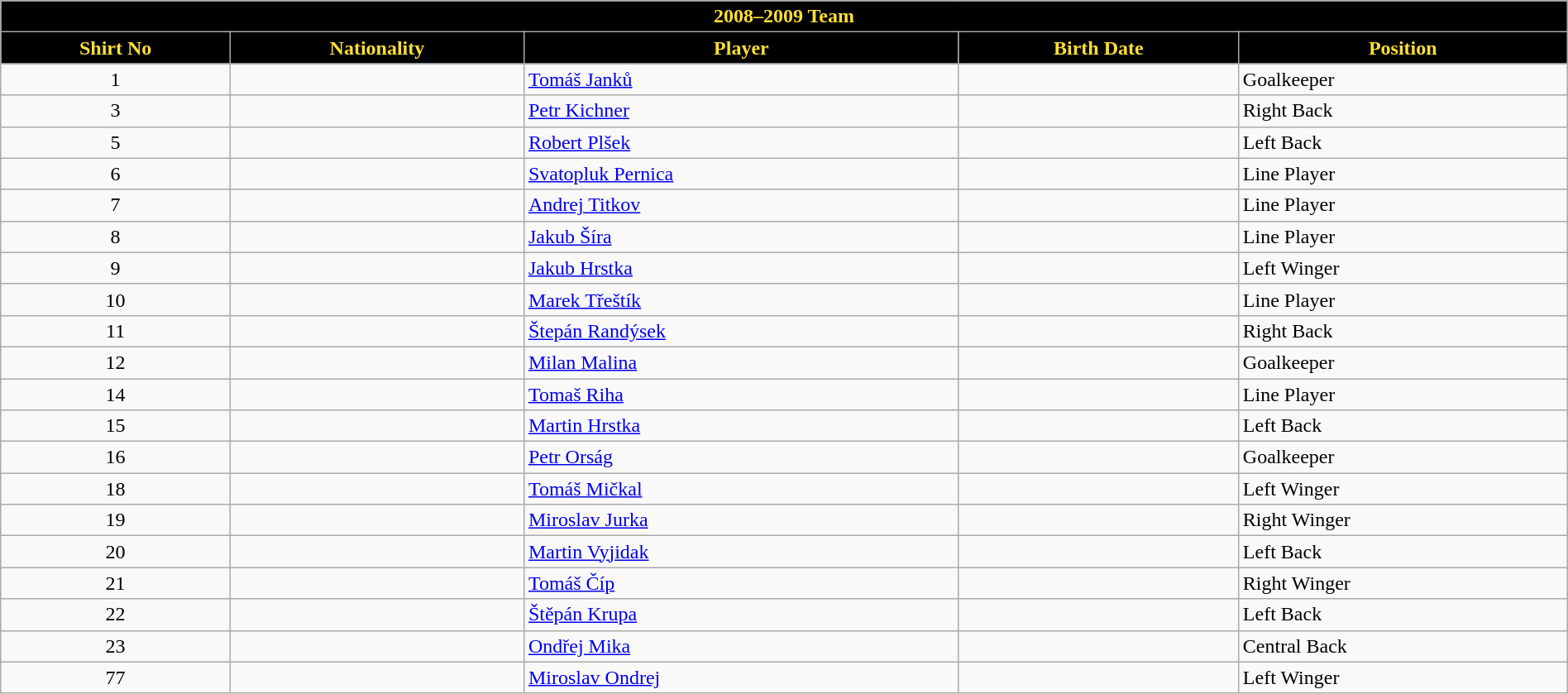<table class="wikitable collapsible collapsed" style="width:100%">
<tr>
<th colspan=5 style="background-color:#000000;color:#FFE033;text-align:center;"> <strong>2008–2009 Team</strong></th>
</tr>
<tr>
<th style="color:#FFE033; background:#000000">Shirt No</th>
<th style="color:#FFE033; background:#000000">Nationality</th>
<th style="color:#FFE033; background:#000000">Player</th>
<th style="color:#FFE033; background:#000000">Birth Date</th>
<th style="color:#FFE033; background:#000000">Position</th>
</tr>
<tr>
<td align=center>1</td>
<td></td>
<td><a href='#'>Tomáš Janků</a></td>
<td></td>
<td>Goalkeeper</td>
</tr>
<tr>
<td align=center>3</td>
<td></td>
<td><a href='#'>Petr Kichner</a></td>
<td></td>
<td>Right Back</td>
</tr>
<tr>
<td align=center>5</td>
<td></td>
<td><a href='#'>Robert Plšek</a></td>
<td></td>
<td>Left Back</td>
</tr>
<tr>
<td align=center>6</td>
<td></td>
<td><a href='#'>Svatopluk Pernica</a></td>
<td></td>
<td>Line Player</td>
</tr>
<tr>
<td align=center>7</td>
<td></td>
<td><a href='#'>Andrej Titkov</a></td>
<td></td>
<td>Line Player</td>
</tr>
<tr>
<td align=center>8</td>
<td></td>
<td><a href='#'>Jakub Šíra</a></td>
<td></td>
<td>Line Player</td>
</tr>
<tr>
<td align=center>9</td>
<td></td>
<td><a href='#'>Jakub Hrstka</a></td>
<td></td>
<td>Left Winger</td>
</tr>
<tr>
<td align=center>10</td>
<td></td>
<td><a href='#'>Marek Třeštík</a></td>
<td></td>
<td>Line Player</td>
</tr>
<tr>
<td align=center>11</td>
<td></td>
<td><a href='#'>Štepán Randýsek</a></td>
<td></td>
<td>Right Back</td>
</tr>
<tr>
<td align=center>12</td>
<td></td>
<td><a href='#'>Milan Malina</a></td>
<td></td>
<td>Goalkeeper</td>
</tr>
<tr>
<td align=center>14</td>
<td></td>
<td><a href='#'>Tomaš Riha</a></td>
<td></td>
<td>Line Player</td>
</tr>
<tr>
<td align=center>15</td>
<td></td>
<td><a href='#'>Martin Hrstka</a></td>
<td></td>
<td>Left Back</td>
</tr>
<tr>
<td align=center>16</td>
<td></td>
<td><a href='#'>Petr Orság</a></td>
<td></td>
<td>Goalkeeper</td>
</tr>
<tr>
<td align=center>18</td>
<td></td>
<td><a href='#'>Tomáš Mičkal</a></td>
<td></td>
<td>Left Winger</td>
</tr>
<tr>
<td align=center>19</td>
<td></td>
<td><a href='#'>Miroslav Jurka</a></td>
<td></td>
<td>Right Winger</td>
</tr>
<tr>
<td align=center>20</td>
<td></td>
<td><a href='#'>Martin Vyjidak</a></td>
<td></td>
<td>Left Back</td>
</tr>
<tr>
<td align=center>21</td>
<td></td>
<td><a href='#'>Tomáš Číp</a></td>
<td></td>
<td>Right Winger</td>
</tr>
<tr>
<td align=center>22</td>
<td></td>
<td><a href='#'>Štěpán Krupa</a></td>
<td></td>
<td>Left Back</td>
</tr>
<tr>
<td align=center>23</td>
<td></td>
<td><a href='#'>Ondřej Mika</a></td>
<td></td>
<td>Central Back</td>
</tr>
<tr>
<td align=center>77</td>
<td></td>
<td><a href='#'>Miroslav Ondrej</a></td>
<td></td>
<td>Left Winger</td>
</tr>
</table>
